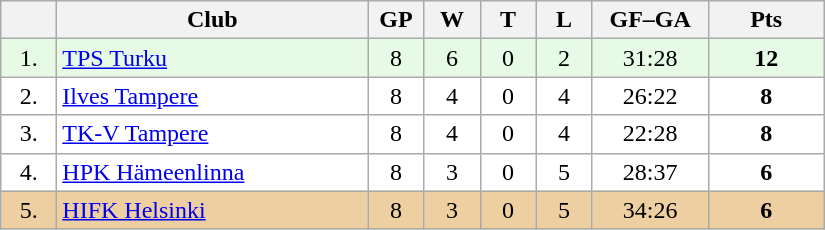<table class="wikitable">
<tr>
<th width="30"></th>
<th width="200">Club</th>
<th width="30">GP</th>
<th width="30">W</th>
<th width="30">T</th>
<th width="30">L</th>
<th width="70">GF–GA</th>
<th width="70">Pts</th>
</tr>
<tr bgcolor="#e6fae6" align="center">
<td>1.</td>
<td align="left"><a href='#'>TPS Turku</a></td>
<td>8</td>
<td>6</td>
<td>0</td>
<td>2</td>
<td>31:28</td>
<td><strong>12</strong></td>
</tr>
<tr bgcolor="#FFFFFF" align="center">
<td>2.</td>
<td align="left"><a href='#'>Ilves Tampere</a></td>
<td>8</td>
<td>4</td>
<td>0</td>
<td>4</td>
<td>26:22</td>
<td><strong>8</strong></td>
</tr>
<tr bgcolor="#FFFFFF" align="center">
<td>3.</td>
<td align="left"><a href='#'>TK-V Tampere</a></td>
<td>8</td>
<td>4</td>
<td>0</td>
<td>4</td>
<td>22:28</td>
<td><strong>8</strong></td>
</tr>
<tr bgcolor="#FFFFFF" align="center">
<td>4.</td>
<td align="left"><a href='#'>HPK Hämeenlinna</a></td>
<td>8</td>
<td>3</td>
<td>0</td>
<td>5</td>
<td>28:37</td>
<td><strong>6</strong></td>
</tr>
<tr bgcolor="#EECFA1" align="center">
<td>5.</td>
<td align="left"><a href='#'>HIFK Helsinki</a></td>
<td>8</td>
<td>3</td>
<td>0</td>
<td>5</td>
<td>34:26</td>
<td><strong>6</strong></td>
</tr>
</table>
